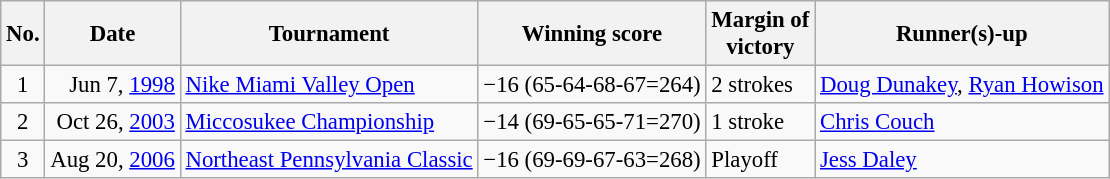<table class="wikitable" style="font-size:95%;">
<tr>
<th>No.</th>
<th>Date</th>
<th>Tournament</th>
<th>Winning score</th>
<th>Margin of<br>victory</th>
<th>Runner(s)-up</th>
</tr>
<tr>
<td align=center>1</td>
<td align=right>Jun 7, <a href='#'>1998</a></td>
<td><a href='#'>Nike Miami Valley Open</a></td>
<td>−16 (65-64-68-67=264)</td>
<td>2 strokes</td>
<td> <a href='#'>Doug Dunakey</a>,  <a href='#'>Ryan Howison</a></td>
</tr>
<tr>
<td align=center>2</td>
<td align=right>Oct 26, <a href='#'>2003</a></td>
<td><a href='#'>Miccosukee Championship</a></td>
<td>−14 (69-65-65-71=270)</td>
<td>1 stroke</td>
<td> <a href='#'>Chris Couch</a></td>
</tr>
<tr>
<td align=center>3</td>
<td align=right>Aug 20, <a href='#'>2006</a></td>
<td><a href='#'>Northeast Pennsylvania Classic</a></td>
<td>−16 (69-69-67-63=268)</td>
<td>Playoff</td>
<td> <a href='#'>Jess Daley</a></td>
</tr>
</table>
